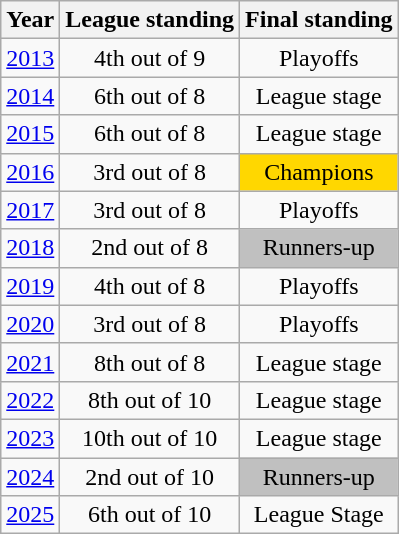<table class="wikitable" style="text-align:center;">
<tr>
<th>Year</th>
<th>League standing</th>
<th>Final standing</th>
</tr>
<tr>
<td><a href='#'>2013</a></td>
<td>4th out of 9</td>
<td>Playoffs</td>
</tr>
<tr>
<td><a href='#'>2014</a></td>
<td>6th out of 8</td>
<td>League stage</td>
</tr>
<tr>
<td><a href='#'>2015</a></td>
<td>6th out of 8</td>
<td>League stage</td>
</tr>
<tr>
<td><a href='#'>2016</a></td>
<td>3rd out of 8</td>
<td style="background: gold;">Champions</td>
</tr>
<tr>
<td><a href='#'>2017</a></td>
<td>3rd out of 8</td>
<td>Playoffs</td>
</tr>
<tr>
<td><a href='#'>2018</a></td>
<td>2nd out of 8</td>
<td style="background: silver;">Runners-up</td>
</tr>
<tr>
<td><a href='#'>2019</a></td>
<td>4th out of 8</td>
<td>Playoffs</td>
</tr>
<tr>
<td><a href='#'>2020</a></td>
<td>3rd out of 8</td>
<td>Playoffs</td>
</tr>
<tr>
<td><a href='#'>2021</a></td>
<td>8th out of 8</td>
<td>League stage</td>
</tr>
<tr>
<td><a href='#'>2022</a></td>
<td>8th out of 10</td>
<td>League stage</td>
</tr>
<tr>
<td><a href='#'>2023</a></td>
<td>10th out of 10</td>
<td>League stage</td>
</tr>
<tr>
<td><a href='#'>2024</a></td>
<td>2nd out of 10</td>
<td style="background: silver;">Runners-up</td>
</tr>
<tr>
<td><a href='#'>2025</a></td>
<td>6th out of 10</td>
<td>League Stage</td>
</tr>
</table>
